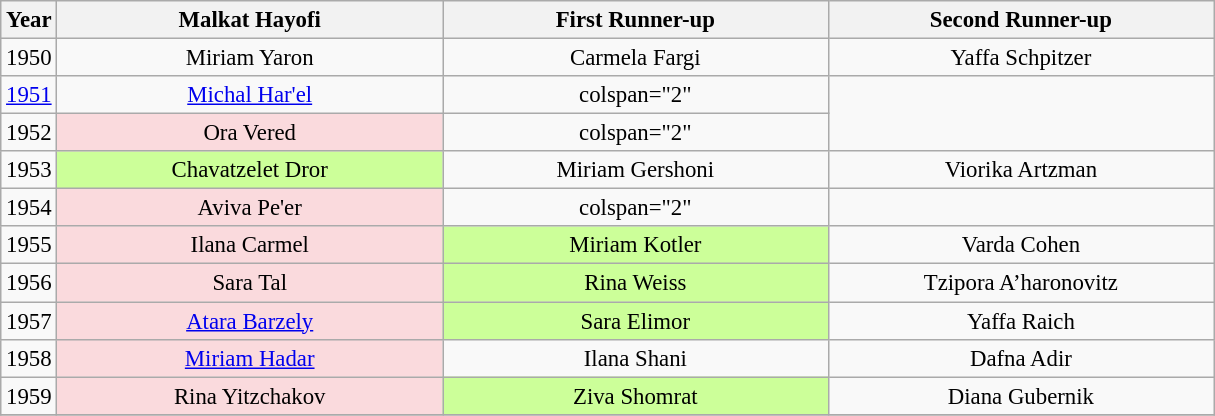<table class="wikitable sortable" style="font-size:95%; text-align:center;">
<tr>
<th !width="60">Year</th>
<th width="250">Malkat Hayofi</th>
<th width="250">First Runner-up</th>
<th width="250">Second Runner-up</th>
</tr>
<tr>
<td>1950</td>
<td>Miriam Yaron</td>
<td>Carmela Fargi</td>
<td>Yaffa Schpitzer</td>
</tr>
<tr>
<td><a href='#'>1951</a></td>
<td><a href='#'>Michal Har'el</a></td>
<td>colspan="2" </td>
</tr>
<tr>
<td>1952</td>
<td style="background:#fadadd;">Ora Vered</td>
<td>colspan="2" </td>
</tr>
<tr>
<td>1953</td>
<td style="background:#ccff99;">Chavatzelet Dror</td>
<td>Miriam Gershoni</td>
<td>Viorika Artzman</td>
</tr>
<tr>
<td>1954</td>
<td style="background:#fadadd;">Aviva Pe'er</td>
<td>colspan="2" </td>
</tr>
<tr>
<td>1955</td>
<td style="background:#fadadd;">Ilana Carmel</td>
<td style="background:#ccff99;">Miriam Kotler</td>
<td>Varda Cohen</td>
</tr>
<tr>
<td>1956</td>
<td style="background:#fadadd;">Sara Tal</td>
<td style="background:#ccff99;">Rina Weiss</td>
<td>Tzipora A’haronovitz</td>
</tr>
<tr>
<td>1957</td>
<td style="background:#fadadd;"><a href='#'>Atara Barzely</a></td>
<td style="background:#ccff99;">Sara Elimor</td>
<td>Yaffa Raich</td>
</tr>
<tr>
<td>1958</td>
<td style="background:#fadadd;"><a href='#'>Miriam Hadar</a></td>
<td>Ilana Shani</td>
<td>Dafna Adir</td>
</tr>
<tr>
<td>1959</td>
<td style="background:#fadadd;">Rina Yitzchakov</td>
<td style="background:#ccff99;">Ziva Shomrat</td>
<td>Diana Gubernik</td>
</tr>
<tr>
</tr>
</table>
